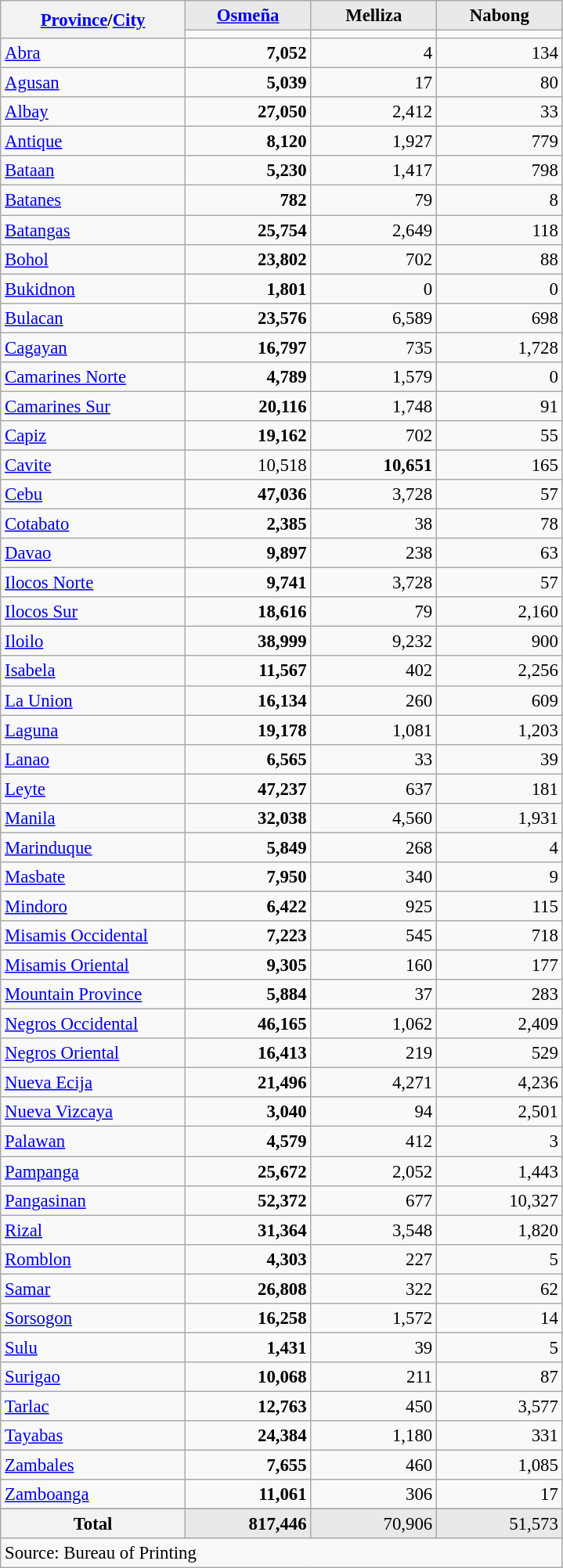<table class="wikitable" style="text-align:right; font-size:95%">
<tr>
<th rowspan="2" align="left" width="150px"><a href='#'>Province</a>/<a href='#'>City</a></th>
<th align="center" width="100px" style="background: #E9E9E9"><a href='#'>Osmeña</a></th>
<th align="center" width="100px" style="background: #E9E9E9">Melliza</th>
<th align="center" width="100px" style="background: #E9E9E9">Nabong</th>
</tr>
<tr>
<td></td>
<td></td>
<td></td>
</tr>
<tr>
<td align="left"><a href='#'>Abra</a></td>
<td><strong>7,052</strong></td>
<td>4</td>
<td>134</td>
</tr>
<tr>
<td align="left"><a href='#'>Agusan</a></td>
<td><strong>5,039</strong></td>
<td>17</td>
<td>80</td>
</tr>
<tr>
<td align="left"><a href='#'>Albay</a></td>
<td><strong>27,050</strong></td>
<td>2,412</td>
<td>33</td>
</tr>
<tr>
<td align="left"><a href='#'>Antique</a></td>
<td><strong>8,120</strong></td>
<td>1,927</td>
<td>779</td>
</tr>
<tr>
<td align="left"><a href='#'>Bataan</a></td>
<td><strong>5,230</strong></td>
<td>1,417</td>
<td>798</td>
</tr>
<tr>
<td align="left"><a href='#'>Batanes</a></td>
<td><strong>782</strong></td>
<td>79</td>
<td>8</td>
</tr>
<tr>
<td align="left"><a href='#'>Batangas</a></td>
<td><strong>25,754</strong></td>
<td>2,649</td>
<td>118</td>
</tr>
<tr>
<td align="left"><a href='#'>Bohol</a></td>
<td><strong>23,802</strong></td>
<td>702</td>
<td>88</td>
</tr>
<tr>
<td align="left"><a href='#'>Bukidnon</a></td>
<td><strong>1,801</strong></td>
<td>0</td>
<td>0</td>
</tr>
<tr>
<td align="left"><a href='#'>Bulacan</a></td>
<td><strong>23,576</strong></td>
<td>6,589</td>
<td>698</td>
</tr>
<tr>
<td align="left"><a href='#'>Cagayan</a></td>
<td><strong>16,797</strong></td>
<td>735</td>
<td>1,728</td>
</tr>
<tr>
<td align="left"><a href='#'>Camarines Norte</a></td>
<td><strong>4,789</strong></td>
<td>1,579</td>
<td>0</td>
</tr>
<tr>
<td align="left"><a href='#'>Camarines Sur</a></td>
<td><strong>20,116</strong></td>
<td>1,748</td>
<td>91</td>
</tr>
<tr>
<td align="left"><a href='#'>Capiz</a></td>
<td><strong>19,162</strong></td>
<td>702</td>
<td>55</td>
</tr>
<tr>
<td align="left"><a href='#'>Cavite</a></td>
<td>10,518</td>
<td><strong>10,651</strong></td>
<td>165</td>
</tr>
<tr>
<td align="left"><a href='#'>Cebu</a></td>
<td><strong>47,036</strong></td>
<td>3,728</td>
<td>57</td>
</tr>
<tr>
<td align="left"><a href='#'>Cotabato</a></td>
<td><strong>2,385</strong></td>
<td>38</td>
<td>78</td>
</tr>
<tr>
<td align="left"><a href='#'>Davao</a></td>
<td><strong>9,897</strong></td>
<td>238</td>
<td>63</td>
</tr>
<tr>
<td align="left"><a href='#'>Ilocos Norte</a></td>
<td><strong>9,741</strong></td>
<td>3,728</td>
<td>57</td>
</tr>
<tr>
<td align="left"><a href='#'>Ilocos Sur</a></td>
<td><strong>18,616</strong></td>
<td>79</td>
<td>2,160</td>
</tr>
<tr>
<td align="left"><a href='#'>Iloilo</a></td>
<td><strong>38,999</strong></td>
<td>9,232</td>
<td>900</td>
</tr>
<tr>
<td align="left"><a href='#'>Isabela</a></td>
<td><strong>11,567</strong></td>
<td>402</td>
<td>2,256</td>
</tr>
<tr>
<td align="left"><a href='#'>La Union</a></td>
<td><strong>16,134</strong></td>
<td>260</td>
<td>609</td>
</tr>
<tr>
<td align="left"><a href='#'>Laguna</a></td>
<td><strong>19,178</strong></td>
<td>1,081</td>
<td>1,203</td>
</tr>
<tr>
<td align="left"><a href='#'>Lanao</a></td>
<td><strong>6,565</strong></td>
<td>33</td>
<td>39</td>
</tr>
<tr>
<td align="left"><a href='#'>Leyte</a></td>
<td><strong>47,237</strong></td>
<td>637</td>
<td>181</td>
</tr>
<tr>
<td align="left"><a href='#'>Manila</a></td>
<td><strong>32,038</strong></td>
<td>4,560</td>
<td>1,931</td>
</tr>
<tr>
<td align="left"><a href='#'>Marinduque</a></td>
<td><strong>5,849</strong></td>
<td>268</td>
<td>4</td>
</tr>
<tr>
<td align="left"><a href='#'>Masbate</a></td>
<td><strong>7,950</strong></td>
<td>340</td>
<td>9</td>
</tr>
<tr>
<td align="left"><a href='#'>Mindoro</a></td>
<td><strong>6,422</strong></td>
<td>925</td>
<td>115</td>
</tr>
<tr>
<td align="left"><a href='#'>Misamis Occidental</a></td>
<td><strong>7,223</strong></td>
<td>545</td>
<td>718</td>
</tr>
<tr>
<td align="left"><a href='#'>Misamis Oriental</a></td>
<td><strong>9,305</strong></td>
<td>160</td>
<td>177</td>
</tr>
<tr>
<td align="left"><a href='#'>Mountain Province</a></td>
<td><strong>5,884</strong></td>
<td>37</td>
<td>283</td>
</tr>
<tr>
<td align="left"><a href='#'>Negros Occidental</a></td>
<td><strong>46,165</strong></td>
<td>1,062</td>
<td>2,409</td>
</tr>
<tr>
<td align="left"><a href='#'>Negros Oriental</a></td>
<td><strong>16,413</strong></td>
<td>219</td>
<td>529</td>
</tr>
<tr>
<td align="left"><a href='#'>Nueva Ecija</a></td>
<td><strong>21,496</strong></td>
<td>4,271</td>
<td>4,236</td>
</tr>
<tr>
<td align="left"><a href='#'>Nueva Vizcaya</a></td>
<td><strong>3,040</strong></td>
<td>94</td>
<td>2,501</td>
</tr>
<tr>
<td align="left"><a href='#'>Palawan</a></td>
<td><strong>4,579</strong></td>
<td>412</td>
<td>3</td>
</tr>
<tr>
<td align="left"><a href='#'>Pampanga</a></td>
<td><strong>25,672</strong></td>
<td>2,052</td>
<td>1,443</td>
</tr>
<tr>
<td align="left"><a href='#'>Pangasinan</a></td>
<td><strong>52,372</strong></td>
<td>677</td>
<td>10,327</td>
</tr>
<tr>
<td align="left"><a href='#'>Rizal</a></td>
<td><strong>31,364</strong></td>
<td>3,548</td>
<td>1,820</td>
</tr>
<tr>
<td align="left"><a href='#'>Romblon</a></td>
<td><strong>4,303</strong></td>
<td>227</td>
<td>5</td>
</tr>
<tr>
<td align="left"><a href='#'>Samar</a></td>
<td><strong>26,808</strong></td>
<td>322</td>
<td>62</td>
</tr>
<tr>
<td align="left"><a href='#'>Sorsogon</a></td>
<td><strong>16,258</strong></td>
<td>1,572</td>
<td>14</td>
</tr>
<tr>
<td align="left"><a href='#'>Sulu</a></td>
<td><strong>1,431</strong></td>
<td>39</td>
<td>5</td>
</tr>
<tr>
<td align="left"><a href='#'>Surigao</a></td>
<td><strong>10,068</strong></td>
<td>211</td>
<td>87</td>
</tr>
<tr>
<td align="left"><a href='#'>Tarlac</a></td>
<td><strong>12,763</strong></td>
<td>450</td>
<td>3,577</td>
</tr>
<tr>
<td align="left"><a href='#'>Tayabas</a></td>
<td><strong>24,384</strong></td>
<td>1,180</td>
<td>331</td>
</tr>
<tr>
<td align="left"><a href='#'>Zambales</a></td>
<td><strong>7,655</strong></td>
<td>460</td>
<td>1,085</td>
</tr>
<tr>
<td align="left"><a href='#'>Zamboanga</a></td>
<td><strong>11,061</strong></td>
<td>306</td>
<td>17</td>
</tr>
<tr>
</tr>
<tr style="background:#E9E9E9">
<th align="center"><strong>Total</strong></th>
<td><strong>817,446</strong></td>
<td>70,906</td>
<td>51,573</td>
</tr>
<tr>
<td colspan="4" align="left">Source: Bureau of Printing</td>
</tr>
</table>
